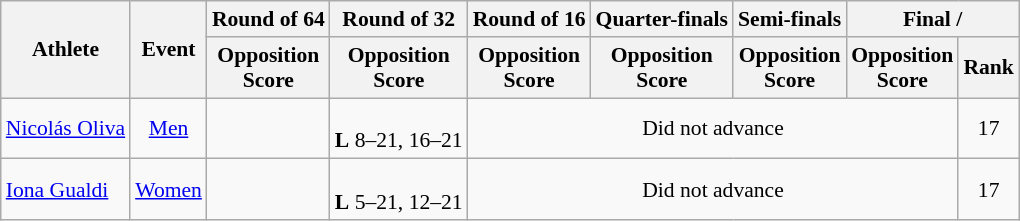<table class="wikitable" style="font-size:90%; text-align:center">
<tr>
<th rowspan="2">Athlete</th>
<th rowspan="2">Event</th>
<th>Round of 64</th>
<th>Round of 32</th>
<th>Round of 16</th>
<th>Quarter-finals</th>
<th>Semi-finals</th>
<th colspan="2">Final / </th>
</tr>
<tr>
<th>Opposition<br>Score</th>
<th>Opposition<br>Score</th>
<th>Opposition<br>Score</th>
<th>Opposition<br>Score</th>
<th>Opposition<br>Score</th>
<th>Opposition<br>Score</th>
<th>Rank</th>
</tr>
<tr>
<td style="text-align:left"><a href='#'>Nicolás Oliva</a></td>
<td style="text-align:center"><a href='#'>Men</a></td>
<td></td>
<td><br><strong>L</strong> 8–21, 16–21</td>
<td colspan="4">Did not advance</td>
<td>17</td>
</tr>
<tr>
<td style="text-align:left"><a href='#'>Iona Gualdi</a></td>
<td style="text-align:center" rowspan="1"><a href='#'>Women</a></td>
<td></td>
<td><br><strong>L</strong> 5–21, 12–21</td>
<td colspan="4">Did not advance</td>
<td>17</td>
</tr>
</table>
